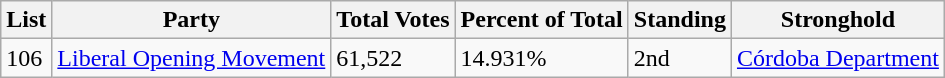<table class="wikitable nonsortable">
<tr>
<th>List</th>
<th>Party</th>
<th>Total Votes</th>
<th>Percent of Total</th>
<th>Standing</th>
<th>Stronghold</th>
</tr>
<tr>
<td>106</td>
<td><a href='#'>Liberal Opening Movement</a></td>
<td>61,522</td>
<td>14.931%</td>
<td>2nd</td>
<td><a href='#'>Córdoba Department</a></td>
</tr>
</table>
